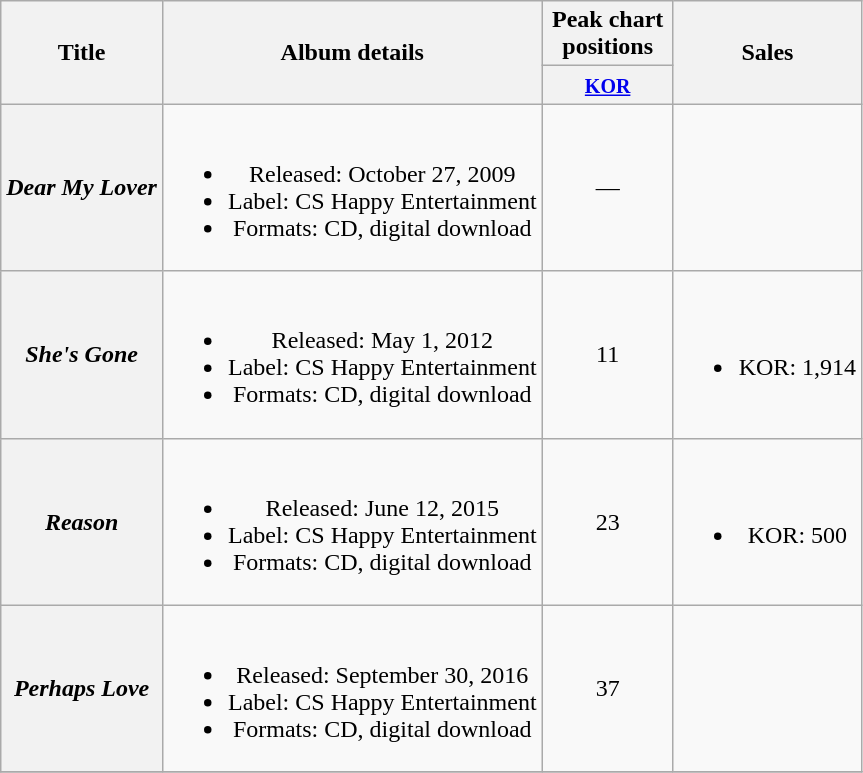<table class="wikitable plainrowheaders" style="text-align:center;">
<tr>
<th scope="col" rowspan="2">Title</th>
<th scope="col" rowspan="2">Album details</th>
<th scope="col" colspan="1" style="width:5em;">Peak chart positions</th>
<th scope="col" rowspan="2">Sales</th>
</tr>
<tr>
<th><small><a href='#'>KOR</a></small><br></th>
</tr>
<tr>
<th scope="row"><em>Dear My Lover</em></th>
<td><br><ul><li>Released: October 27, 2009</li><li>Label: CS Happy Entertainment</li><li>Formats: CD, digital download</li></ul></td>
<td>—</td>
<td></td>
</tr>
<tr>
<th scope="row"><em>She's Gone</em></th>
<td><br><ul><li>Released: May 1, 2012</li><li>Label: CS Happy Entertainment</li><li>Formats: CD, digital download</li></ul></td>
<td>11</td>
<td><br><ul><li>KOR: 1,914</li></ul></td>
</tr>
<tr>
<th scope="row"><em>Reason</em></th>
<td><br><ul><li>Released: June 12, 2015</li><li>Label: CS Happy Entertainment</li><li>Formats: CD, digital download</li></ul></td>
<td>23</td>
<td><br><ul><li>KOR: 500</li></ul></td>
</tr>
<tr>
<th scope="row"><em>Perhaps Love</em></th>
<td><br><ul><li>Released: September 30, 2016</li><li>Label: CS Happy Entertainment</li><li>Formats: CD, digital download</li></ul></td>
<td>37</td>
<td></td>
</tr>
<tr>
</tr>
</table>
